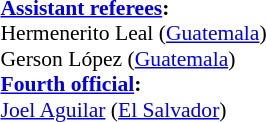<table width=50% style="font-size: 90%">
<tr>
<td><br><strong><a href='#'>Assistant referees</a>:</strong>
<br>Hermenerito Leal (<a href='#'>Guatemala</a>)
<br>Gerson López (<a href='#'>Guatemala</a>)
<br><strong><a href='#'>Fourth official</a>:</strong>
<br><a href='#'>Joel Aguilar</a> (<a href='#'>El Salvador</a>)</td>
</tr>
</table>
